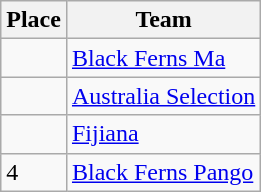<table class="wikitable">
<tr>
<th>Place</th>
<th>Team</th>
</tr>
<tr>
<td></td>
<td align="left"><a href='#'>Black Ferns Ma</a></td>
</tr>
<tr>
<td></td>
<td align="left"><a href='#'>Australia Selection</a></td>
</tr>
<tr>
<td></td>
<td align="left"><a href='#'>Fijiana</a></td>
</tr>
<tr>
<td>4</td>
<td align="left"><a href='#'>Black Ferns Pango</a></td>
</tr>
</table>
